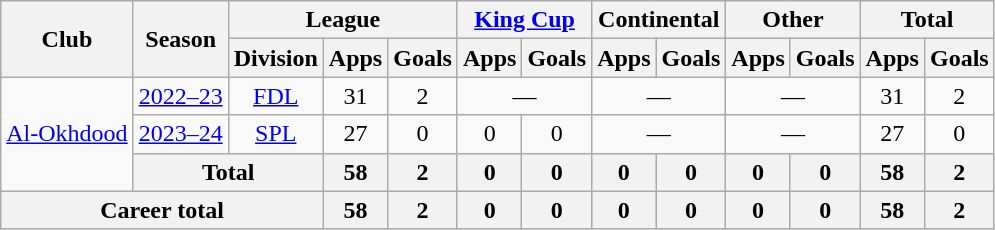<table class="wikitable" style="text-align: center">
<tr>
<th rowspan=2>Club</th>
<th rowspan=2>Season</th>
<th colspan=3>League</th>
<th colspan=2><a href='#'>King Cup</a></th>
<th colspan=2>Continental</th>
<th colspan=2>Other</th>
<th colspan=2>Total</th>
</tr>
<tr>
<th>Division</th>
<th>Apps</th>
<th>Goals</th>
<th>Apps</th>
<th>Goals</th>
<th>Apps</th>
<th>Goals</th>
<th>Apps</th>
<th>Goals</th>
<th>Apps</th>
<th>Goals</th>
</tr>
<tr>
<td rowspan="3"><a href='#'>Al-Okhdood</a></td>
<td><a href='#'>2022–23</a></td>
<td rowspan="1"><a href='#'>FDL</a></td>
<td>31</td>
<td>2</td>
<td colspan=2>—</td>
<td colspan=2>—</td>
<td colspan=2>—</td>
<td>31</td>
<td>2</td>
</tr>
<tr>
<td><a href='#'>2023–24</a></td>
<td rowspan="1"><a href='#'>SPL</a></td>
<td>27</td>
<td>0</td>
<td>0</td>
<td>0</td>
<td colspan=2>—</td>
<td colspan=2>—</td>
<td>27</td>
<td>0</td>
</tr>
<tr>
<th colspan="2">Total</th>
<th>58</th>
<th>2</th>
<th>0</th>
<th>0</th>
<th>0</th>
<th>0</th>
<th>0</th>
<th>0</th>
<th>58</th>
<th>2</th>
</tr>
<tr>
<th colspan="3">Career total</th>
<th>58</th>
<th>2</th>
<th>0</th>
<th>0</th>
<th>0</th>
<th>0</th>
<th>0</th>
<th>0</th>
<th>58</th>
<th>2</th>
</tr>
</table>
